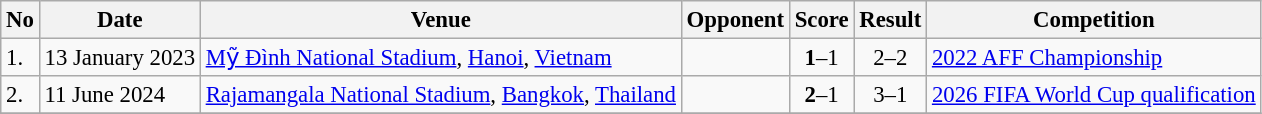<table class="wikitable" style="font-size:95%;">
<tr>
<th>No</th>
<th>Date</th>
<th>Venue</th>
<th>Opponent</th>
<th>Score</th>
<th>Result</th>
<th>Competition</th>
</tr>
<tr>
<td>1.</td>
<td>13 January 2023</td>
<td><a href='#'>Mỹ Đình National Stadium</a>, <a href='#'>Hanoi</a>, <a href='#'>Vietnam</a></td>
<td></td>
<td align=center><strong>1</strong>–1</td>
<td align=center>2–2</td>
<td><a href='#'>2022 AFF Championship</a></td>
</tr>
<tr>
<td>2.</td>
<td>11 June 2024</td>
<td><a href='#'>Rajamangala National Stadium</a>, <a href='#'>Bangkok</a>, <a href='#'>Thailand</a></td>
<td></td>
<td align=center><strong>2</strong>–1</td>
<td align=center>3–1</td>
<td><a href='#'>2026 FIFA World Cup qualification</a></td>
</tr>
<tr>
</tr>
</table>
